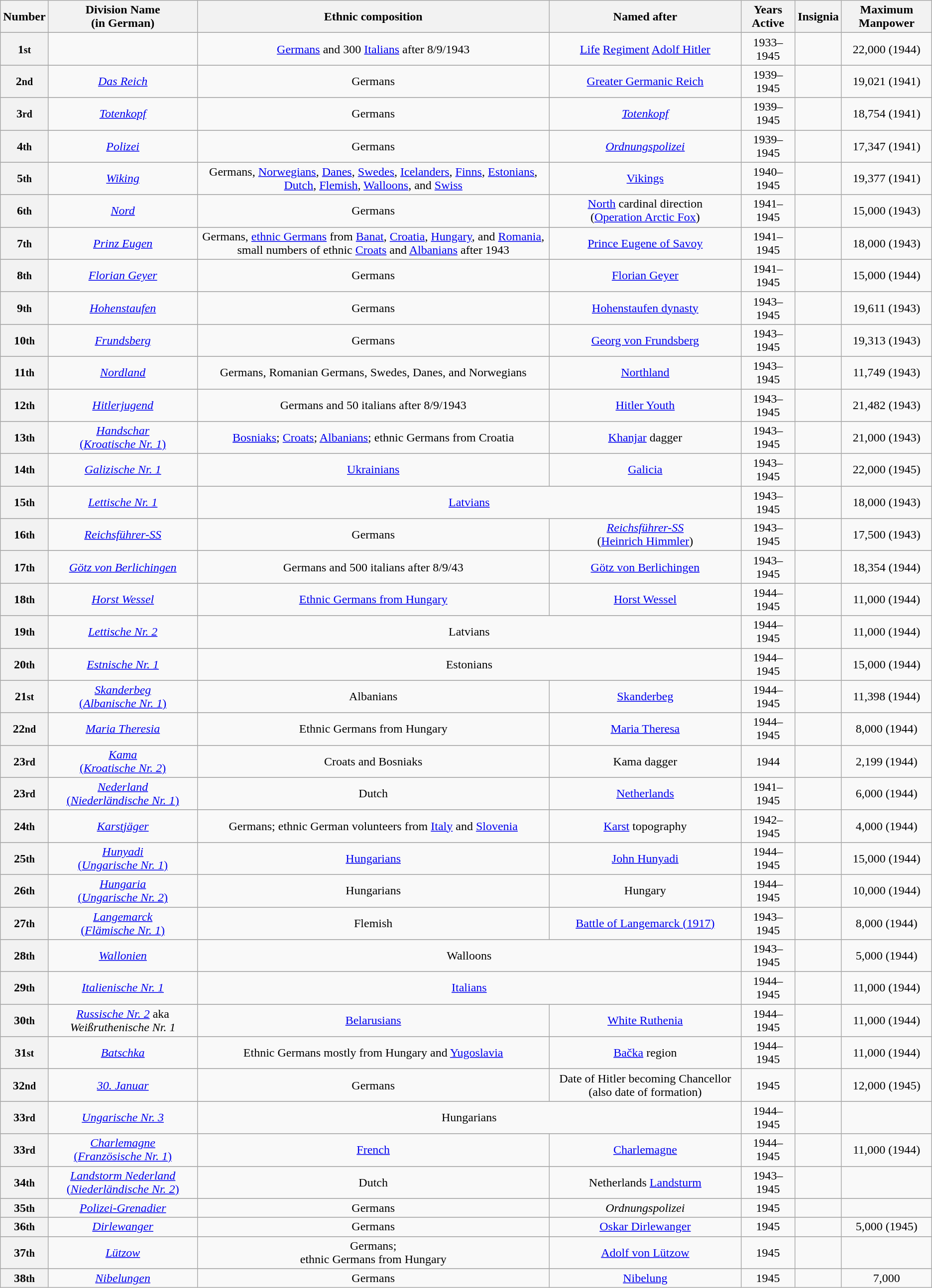<table {| class="wikitable sortable">
<tr>
<th>Number</th>
<th>Division Name<br>(in German)</th>
<th>Ethnic composition</th>
<th>Named after</th>
<th>Years Active</th>
<th>Insignia</th>
<th>Maximum Manpower</th>
</tr>
<tr>
</tr>
<tr>
</tr>
<tr align="center">
<th>1<small>st</small></th>
<td></td>
<td><a href='#'>Germans</a> and 300 <a href='#'>Italians</a> after 8/9/1943</td>
<td><a href='#'>Life</a> <a href='#'>Regiment</a> <a href='#'>Adolf Hitler</a></td>
<td>1933–1945</td>
<td></td>
<td>22,000 (1944)</td>
</tr>
<tr>
</tr>
<tr align="center">
<th>2<small>nd</small></th>
<td><a href='#'><em>Das Reich</em></a></td>
<td>Germans</td>
<td><a href='#'>Greater Germanic Reich</a></td>
<td>1939–1945</td>
<td></td>
<td>19,021 (1941)</td>
</tr>
<tr>
</tr>
<tr align="center">
<th>3<small>rd</small></th>
<td><a href='#'><em>Totenkopf</em></a></td>
<td>Germans</td>
<td><em><a href='#'>Totenkopf</a></em></td>
<td>1939–1945</td>
<td></td>
<td>18,754 (1941)</td>
</tr>
<tr>
</tr>
<tr align="center">
<th>4<small>th</small></th>
<td><a href='#'><em>Polizei</em></a></td>
<td>Germans</td>
<td><em><a href='#'>Ordnungspolizei</a></em></td>
<td>1939–1945</td>
<td></td>
<td>17,347 (1941)</td>
</tr>
<tr>
</tr>
<tr align="center">
<th>5<small>th</small></th>
<td><a href='#'><em>Wiking</em></a></td>
<td>Germans, <a href='#'>Norwegians</a>, <a href='#'>Danes</a>, <a href='#'>Swedes</a>, <a href='#'>Icelanders</a>, <a href='#'>Finns</a>, <a href='#'>Estonians</a>, <a href='#'>Dutch</a>, <a href='#'>Flemish</a>, <a href='#'>Walloons</a>, and <a href='#'>Swiss</a></td>
<td><a href='#'>Vikings</a></td>
<td>1940–1945</td>
<td></td>
<td>19,377 (1941)</td>
</tr>
<tr>
</tr>
<tr align="center">
<th>6<small>th</small></th>
<td><a href='#'><em>Nord</em></a></td>
<td>Germans</td>
<td><a href='#'>North</a> cardinal direction<br>(<a href='#'>Operation Arctic Fox</a>)</td>
<td>1941–1945</td>
<td></td>
<td>15,000 (1943)</td>
</tr>
<tr>
</tr>
<tr align="center">
<th>7<small>th</small></th>
<td><a href='#'><em>Prinz Eugen</em></a></td>
<td>Germans, <a href='#'>ethnic Germans</a> from <a href='#'>Banat</a>, <a href='#'>Croatia</a>, <a href='#'>Hungary</a>, and <a href='#'>Romania</a>, small numbers of ethnic <a href='#'>Croats</a> and <a href='#'>Albanians</a> after 1943</td>
<td><a href='#'>Prince Eugene of Savoy</a></td>
<td>1941–1945</td>
<td></td>
<td>18,000 (1943)</td>
</tr>
<tr>
</tr>
<tr align="center">
<th>8<small>th</small></th>
<td><a href='#'><em>Florian Geyer</em></a></td>
<td>Germans</td>
<td><a href='#'>Florian Geyer</a></td>
<td>1941–1945</td>
<td></td>
<td>15,000 (1944)</td>
</tr>
<tr>
</tr>
<tr align="center">
<th>9<small>th</small></th>
<td><a href='#'><em>Hohenstaufen</em></a></td>
<td>Germans</td>
<td><a href='#'>Hohenstaufen dynasty</a></td>
<td>1943–1945</td>
<td></td>
<td>19,611 (1943)</td>
</tr>
<tr>
</tr>
<tr align="center">
<th>10<small>th</small></th>
<td><a href='#'><em>Frundsberg</em></a></td>
<td>Germans</td>
<td><a href='#'>Georg von Frundsberg</a></td>
<td>1943–1945</td>
<td></td>
<td>19,313 (1943)</td>
</tr>
<tr>
</tr>
<tr align="center">
<th>11<small>th</small></th>
<td><a href='#'><em>Nordland</em></a></td>
<td>Germans, Romanian Germans, Swedes, Danes, and Norwegians</td>
<td><a href='#'>Northland</a></td>
<td>1943–1945</td>
<td></td>
<td>11,749 (1943)</td>
</tr>
<tr>
</tr>
<tr align="center">
<th>12<small>th</small></th>
<td><a href='#'><em>Hitlerjugend</em></a></td>
<td>Germans and 50 italians after 8/9/1943</td>
<td><a href='#'>Hitler Youth</a></td>
<td>1943–1945</td>
<td></td>
<td>21,482 (1943)</td>
</tr>
<tr>
</tr>
<tr align="center">
<th>13<small>th</small></th>
<td><a href='#'><em>Handschar</em><br>(<em>Kroatische Nr. 1</em>)</a></td>
<td><a href='#'>Bosniaks</a>; <a href='#'>Croats</a>; <a href='#'>Albanians</a>; ethnic Germans from Croatia</td>
<td><a href='#'>Khanjar</a> dagger</td>
<td>1943–1945</td>
<td></td>
<td>21,000 (1943)</td>
</tr>
<tr>
</tr>
<tr align="center">
<th>14<small>th</small></th>
<td><a href='#'><em>Galizische Nr. 1</em></a></td>
<td><a href='#'>Ukrainians</a></td>
<td><a href='#'>Galicia</a></td>
<td>1943–1945</td>
<td></td>
<td>22,000 (1945)</td>
</tr>
<tr>
</tr>
<tr align="center">
<th>15<small>th</small></th>
<td><a href='#'><em>Lettische Nr. 1</em></a></td>
<td colspan="2"><a href='#'>Latvians</a></td>
<td>1943–1945</td>
<td></td>
<td>18,000 (1943)</td>
</tr>
<tr>
</tr>
<tr align="center">
<th>16<small>th</small></th>
<td><a href='#'><em>Reichsführer-SS</em></a></td>
<td>Germans</td>
<td><em><a href='#'>Reichsführer-SS</a></em><br>(<a href='#'>Heinrich Himmler</a>)</td>
<td>1943–1945</td>
<td></td>
<td>17,500 (1943)</td>
</tr>
<tr>
</tr>
<tr align="center">
<th>17<small>th</small></th>
<td><a href='#'><em>Götz von Berlichingen</em></a></td>
<td>Germans and 500 italians after 8/9/43</td>
<td><a href='#'>Götz von Berlichingen</a></td>
<td>1943–1945</td>
<td></td>
<td>18,354 (1944)</td>
</tr>
<tr>
</tr>
<tr align="center">
<th>18<small>th</small></th>
<td><a href='#'><em>Horst Wessel</em></a></td>
<td><a href='#'>Ethnic Germans from Hungary</a></td>
<td><a href='#'>Horst Wessel</a></td>
<td>1944–1945</td>
<td></td>
<td>11,000 (1944)</td>
</tr>
<tr>
</tr>
<tr align="center">
<th>19<small>th</small></th>
<td><a href='#'><em>Lettische Nr. 2</em></a></td>
<td colspan="2">Latvians</td>
<td>1944–1945</td>
<td></td>
<td>11,000 (1944)</td>
</tr>
<tr>
</tr>
<tr align="center">
<th>20<small>th</small></th>
<td><a href='#'><em>Estnische Nr. 1</em></a></td>
<td colspan="2">Estonians</td>
<td>1944–1945</td>
<td></td>
<td>15,000 (1944)</td>
</tr>
<tr>
</tr>
<tr align="center">
<th>21<small>st</small></th>
<td><a href='#'><em>Skanderbeg</em><br>(<em>Albanische Nr. 1</em>)</a></td>
<td>Albanians</td>
<td><a href='#'>Skanderbeg</a></td>
<td>1944–1945</td>
<td></td>
<td>11,398 (1944)</td>
</tr>
<tr>
</tr>
<tr align="center">
<th>22<small>nd</small></th>
<td><a href='#'><em>Maria Theresia</em></a></td>
<td>Ethnic Germans from Hungary</td>
<td><a href='#'>Maria Theresa</a></td>
<td>1944–1945</td>
<td></td>
<td>8,000 (1944)</td>
</tr>
<tr>
</tr>
<tr align="center">
<th>23<small>rd</small></th>
<td><a href='#'><em>Kama</em><br>(<em>Kroatische Nr. 2</em>)</a></td>
<td>Croats and Bosniaks</td>
<td>Kama dagger</td>
<td>1944</td>
<td></td>
<td>2,199 (1944)</td>
</tr>
<tr>
</tr>
<tr align="center">
<th>23<small>rd</small></th>
<td><a href='#'><em>Nederland</em><br>(<em>Niederländische Nr. 1</em>)</a></td>
<td>Dutch</td>
<td><a href='#'>Netherlands</a></td>
<td>1941–1945</td>
<td></td>
<td>6,000 (1944)</td>
</tr>
<tr>
</tr>
<tr align="center">
<th>24<small>th</small></th>
<td><a href='#'><em>Karstjäger</em></a></td>
<td>Germans; ethnic German volunteers from <a href='#'>Italy</a> and <a href='#'>Slovenia</a></td>
<td><a href='#'>Karst</a> topography</td>
<td>1942–1945</td>
<td></td>
<td>4,000 (1944)</td>
</tr>
<tr>
</tr>
<tr align="center">
<th>25<small>th</small></th>
<td><a href='#'><em>Hunyadi</em><br>(<em>Ungarische Nr. 1</em>)</a></td>
<td><a href='#'>Hungarians</a></td>
<td><a href='#'>John Hunyadi</a></td>
<td>1944–1945</td>
<td></td>
<td>15,000 (1944)</td>
</tr>
<tr>
</tr>
<tr align="center">
<th>26<small>th</small></th>
<td><a href='#'><em>Hungaria</em><br>(<em>Ungarische Nr. 2</em>)</a></td>
<td>Hungarians</td>
<td>Hungary</td>
<td>1944–1945</td>
<td></td>
<td>10,000 (1944)</td>
</tr>
<tr>
</tr>
<tr align="center">
<th>27<small>th</small></th>
<td><a href='#'><em>Langemarck</em><br>(<em>Flämische Nr. 1</em>)</a></td>
<td>Flemish</td>
<td><a href='#'>Battle of Langemarck (1917)</a></td>
<td>1943–1945</td>
<td></td>
<td>8,000 (1944)</td>
</tr>
<tr>
</tr>
<tr align="center">
<th>28<small>th</small></th>
<td><a href='#'><em>Wallonien</em></a></td>
<td colspan="2">Walloons</td>
<td>1943–1945</td>
<td></td>
<td>5,000 (1944)</td>
</tr>
<tr>
</tr>
<tr align="center">
<th>29<small>th</small></th>
<td><a href='#'><em>Italienische Nr. 1</em></a></td>
<td colspan="2"><a href='#'>Italians</a></td>
<td>1944–1945</td>
<td></td>
<td>11,000 (1944)</td>
</tr>
<tr>
</tr>
<tr align="center">
<th>30<small>th</small></th>
<td><em><a href='#'>Russische Nr. 2</a></em> aka <em>Weißruthenische Nr. 1</em></td>
<td><a href='#'>Belarusians</a></td>
<td><a href='#'>White Ruthenia</a></td>
<td>1944–1945</td>
<td></td>
<td>11,000 (1944)</td>
</tr>
<tr>
</tr>
<tr align="center">
<th>31<small>st</small></th>
<td><a href='#'><em>Batschka</em></a></td>
<td>Ethnic Germans mostly from Hungary and <a href='#'>Yugoslavia</a></td>
<td><a href='#'>Bačka</a> region</td>
<td>1944–1945</td>
<td></td>
<td>11,000 (1944)</td>
</tr>
<tr>
</tr>
<tr align="center">
<th>32<small>nd</small></th>
<td><em><a href='#'>30. Januar</a></em></td>
<td>Germans</td>
<td>Date of Hitler becoming Chancellor (also date of formation)</td>
<td>1945</td>
<td></td>
<td>12,000 (1945)</td>
</tr>
<tr>
</tr>
<tr align="center">
<th>33<small>rd</small></th>
<td><a href='#'><em>Ungarische Nr. 3</em></a></td>
<td colspan="2">Hungarians</td>
<td>1944–1945</td>
<td></td>
<td></td>
</tr>
<tr>
</tr>
<tr align="center">
<th>33<small>rd</small></th>
<td><a href='#'><em>Charlemagne</em><br>(<em>Französische Nr. 1</em>)</a></td>
<td><a href='#'>French</a></td>
<td><a href='#'>Charlemagne</a></td>
<td>1944–1945</td>
<td></td>
<td>11,000 (1944)</td>
</tr>
<tr>
</tr>
<tr align="center">
<th>34<small>th</small></th>
<td><a href='#'><em>Landstorm Nederland</em><br>(<em>Niederländische Nr. 2</em>)</a></td>
<td>Dutch</td>
<td>Netherlands <a href='#'>Landsturm</a></td>
<td>1943–1945</td>
<td></td>
<td></td>
</tr>
<tr>
</tr>
<tr align="center">
<th>35<small>th</small></th>
<td><a href='#'><em>Polizei-Grenadier</em></a></td>
<td>Germans</td>
<td><em>Ordnungspolizei</em></td>
<td>1945</td>
<td></td>
<td></td>
</tr>
<tr>
</tr>
<tr align="center">
<th>36<small>th</small></th>
<td><em><a href='#'>Dirlewanger</a></em></td>
<td>Germans</td>
<td><a href='#'>Oskar Dirlewanger</a></td>
<td>1945</td>
<td></td>
<td>5,000 (1945)</td>
</tr>
<tr>
</tr>
<tr align="center">
<th>37<small>th</small></th>
<td><a href='#'><em>Lützow</em></a></td>
<td>Germans; <br> ethnic Germans from Hungary</td>
<td><a href='#'>Adolf von Lützow</a></td>
<td>1945</td>
<td></td>
<td></td>
</tr>
<tr>
</tr>
<tr align="center">
<th>38<small>th</small></th>
<td><em><a href='#'>Nibelungen</a></em></td>
<td>Germans</td>
<td><a href='#'>Nibelung</a></td>
<td>1945</td>
<td></td>
<td>7,000</td>
</tr>
</table>
